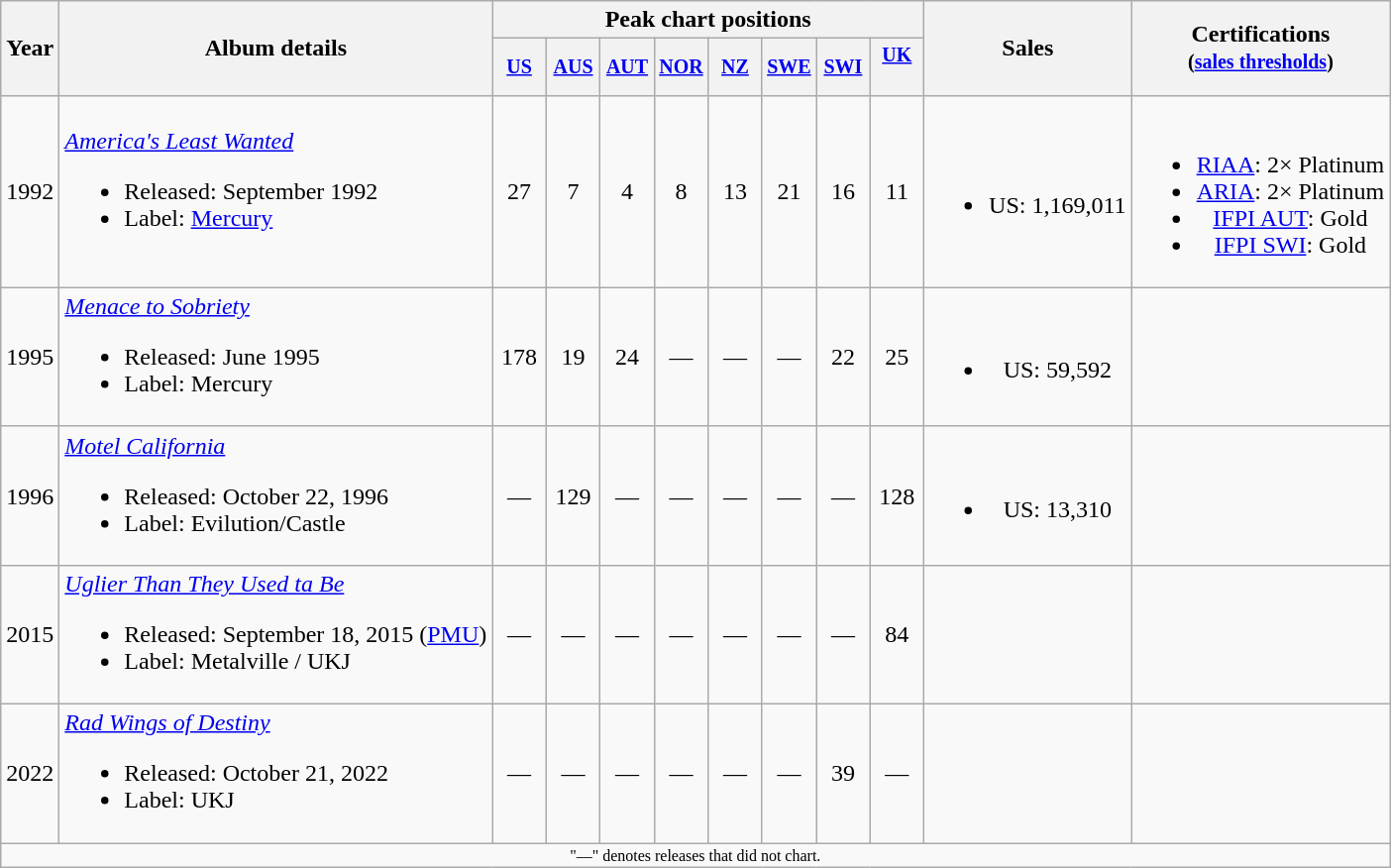<table class="wikitable" style="text-align:center;">
<tr>
<th rowspan="2">Year</th>
<th rowspan="2">Album details</th>
<th colspan="8">Peak chart positions</th>
<th rowspan="2">Sales</th>
<th rowspan="2">Certifications<br><small>(<a href='#'>sales thresholds</a>)</small></th>
</tr>
<tr style="font-size:smaller;">
<th style="width:30px;"><a href='#'>US</a><br></th>
<th style="width:30px;"><a href='#'>AUS</a><br></th>
<th style="width:30px;"><a href='#'>AUT</a><br></th>
<th style="width:30px;"><a href='#'>NOR</a><br></th>
<th style="width:30px;"><a href='#'>NZ</a><br></th>
<th style="width:30px;"><a href='#'>SWE</a><br></th>
<th style="width:30px;"><a href='#'>SWI</a><br></th>
<th style="width:30px;"><a href='#'>UK</a><br><br></th>
</tr>
<tr>
<td>1992</td>
<td style="text-align:left;"><em><a href='#'>America's Least Wanted</a></em><br><ul><li>Released: September 1992</li><li>Label: <a href='#'>Mercury</a></li></ul></td>
<td>27</td>
<td>7</td>
<td>4</td>
<td>8</td>
<td>13</td>
<td>21</td>
<td>16</td>
<td>11</td>
<td><br><ul><li>US: 1,169,011</li></ul></td>
<td><br><ul><li><a href='#'>RIAA</a>: 2× Platinum</li><li><a href='#'>ARIA</a>: 2× Platinum</li><li><a href='#'>IFPI AUT</a>: Gold</li><li><a href='#'>IFPI SWI</a>: Gold</li></ul></td>
</tr>
<tr>
<td>1995</td>
<td style="text-align:left;"><em><a href='#'>Menace to Sobriety</a></em><br><ul><li>Released: June 1995</li><li>Label: Mercury</li></ul></td>
<td>178</td>
<td>19</td>
<td>24</td>
<td>—</td>
<td>—</td>
<td>—</td>
<td>22</td>
<td>25</td>
<td><br><ul><li>US: 59,592</li></ul></td>
<td></td>
</tr>
<tr>
<td>1996</td>
<td style="text-align:left;"><em><a href='#'>Motel California</a></em><br><ul><li>Released: October 22, 1996</li><li>Label: Evilution/Castle</li></ul></td>
<td>—</td>
<td>129</td>
<td>—</td>
<td>—</td>
<td>—</td>
<td>—</td>
<td>—</td>
<td>128</td>
<td><br><ul><li>US: 13,310</li></ul></td>
<td></td>
</tr>
<tr>
<td>2015</td>
<td style="text-align:left;"><em><a href='#'>Uglier Than They Used ta Be</a></em><br><ul><li>Released: September 18, 2015 (<a href='#'>PMU</a>)</li><li>Label: Metalville / UKJ</li></ul></td>
<td>—</td>
<td>—</td>
<td>—</td>
<td>—</td>
<td>—</td>
<td>—</td>
<td>—</td>
<td>84</td>
<td></td>
<td></td>
</tr>
<tr>
<td>2022</td>
<td style="text-align:left;"><em><a href='#'>Rad Wings of Destiny</a></em><br><ul><li>Released: October 21, 2022</li><li>Label: UKJ</li></ul></td>
<td>—</td>
<td>—</td>
<td>—</td>
<td>—</td>
<td>—</td>
<td>—</td>
<td>39</td>
<td>—</td>
<td></td>
<td></td>
</tr>
<tr>
<td colspan="16" style="font-size:8pt">"—" denotes releases that did not chart.</td>
</tr>
</table>
